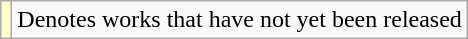<table class="wikitable">
<tr>
<td style="background:#FFFFCC;"></td>
<td>Denotes works that have not yet been released</td>
</tr>
</table>
